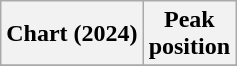<table class="wikitable">
<tr>
<th>Chart (2024)</th>
<th>Peak<br>position</th>
</tr>
<tr>
</tr>
</table>
